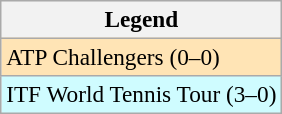<table class=wikitable style=font-size:97% align=left>
<tr>
<th>Legend</th>
</tr>
<tr style="background:moccasin;">
<td>ATP Challengers (0–0)</td>
</tr>
<tr style="background:#cffcff;">
<td>ITF World Tennis Tour (3–0)</td>
</tr>
</table>
